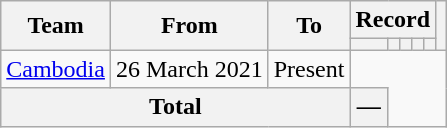<table class=wikitable style=text-align:center>
<tr>
<th rowspan=2>Team</th>
<th rowspan=2>From</th>
<th rowspan=2>To</th>
<th colspan=5>Record</th>
<th rowspan=2></th>
</tr>
<tr>
<th></th>
<th></th>
<th></th>
<th></th>
<th></th>
</tr>
<tr>
<td align=left><a href='#'>Cambodia</a></td>
<td align=left>26 March 2021</td>
<td align=left>Present<br></td>
</tr>
<tr>
<th colspan=3>Total<br></th>
<th>—</th>
</tr>
</table>
